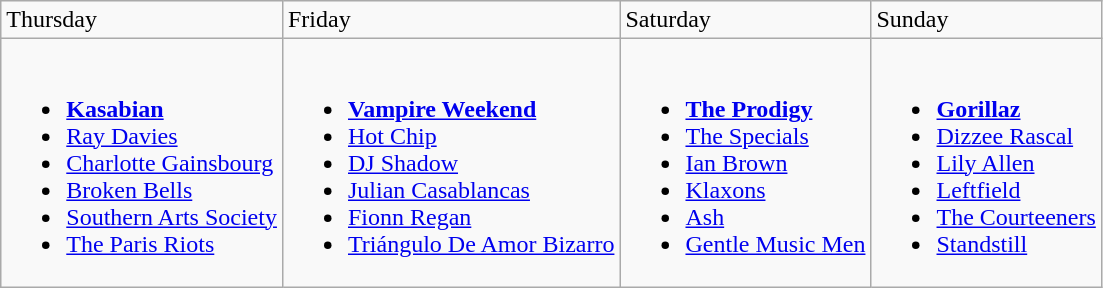<table class="wikitable">
<tr>
<td>Thursday</td>
<td>Friday</td>
<td>Saturday</td>
<td>Sunday</td>
</tr>
<tr valign="top">
<td><br><ul><li><strong><a href='#'>Kasabian</a></strong></li><li><a href='#'>Ray Davies</a></li><li><a href='#'>Charlotte Gainsbourg</a></li><li><a href='#'>Broken Bells</a></li><li><a href='#'>Southern Arts Society</a></li><li><a href='#'>The Paris Riots</a></li></ul></td>
<td><br><ul><li><strong><a href='#'>Vampire Weekend</a></strong></li><li><a href='#'>Hot Chip</a></li><li><a href='#'>DJ Shadow</a></li><li><a href='#'>Julian Casablancas</a></li><li><a href='#'>Fionn Regan</a></li><li><a href='#'>Triángulo De Amor Bizarro</a></li></ul></td>
<td><br><ul><li><strong><a href='#'>The Prodigy</a></strong></li><li><a href='#'>The Specials</a></li><li><a href='#'>Ian Brown</a></li><li><a href='#'>Klaxons</a></li><li><a href='#'>Ash</a></li><li><a href='#'>Gentle Music Men</a></li></ul></td>
<td><br><ul><li><strong><a href='#'>Gorillaz</a></strong></li><li><a href='#'>Dizzee Rascal</a></li><li><a href='#'>Lily Allen</a></li><li><a href='#'>Leftfield</a></li><li><a href='#'>The Courteeners</a></li><li><a href='#'>Standstill</a></li></ul></td>
</tr>
</table>
